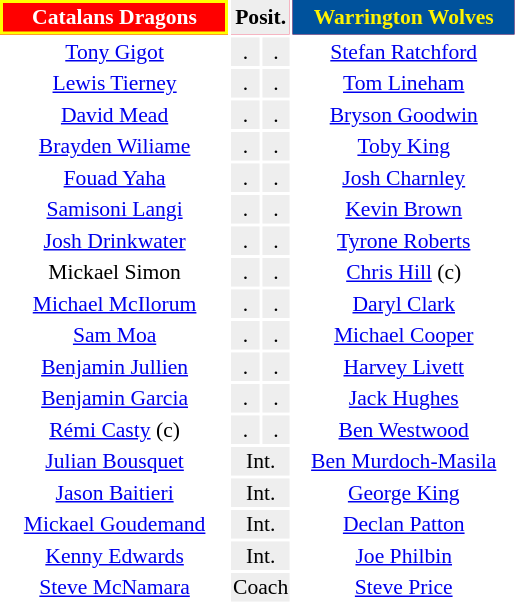<table align=center style="font-size:90%; margin-left:1em">
<tr bgcolor=#FF0033>
<th align="centre" width="146" style="background:red; color:white; border:2px solid yellow;">Catalans Dragons</th>
<th align="center" style="background: #eeeeee; color: black" colspan="2">Posit.</th>
<th align="centre" width="146" style="background:#00529c; color:#fff300; border:2px #00529c;">Warrington Wolves</th>
</tr>
<tr>
<td align="center"><a href='#'>Tony Gigot</a></td>
<td align="center" style="background: #eeeeee">.</td>
<td align="center" style="background: #eeeeee">.</td>
<td align="center"><a href='#'>Stefan Ratchford</a></td>
</tr>
<tr>
<td align="center"><a href='#'>Lewis Tierney</a></td>
<td align="center" style="background: #eeeeee">.</td>
<td align="center" style="background: #eeeeee">.</td>
<td align="center"><a href='#'>Tom Lineham</a></td>
</tr>
<tr>
<td align="center"><a href='#'>David Mead</a></td>
<td align="center" style="background: #eeeeee">.</td>
<td align="center" style="background: #eeeeee">.</td>
<td align="center"><a href='#'>Bryson Goodwin</a></td>
</tr>
<tr>
<td align="center"><a href='#'>Brayden Wiliame</a></td>
<td align="center" style="background: #eeeeee">.</td>
<td align="center" style="background: #eeeeee">.</td>
<td align="center"><a href='#'>Toby King</a></td>
</tr>
<tr>
<td align="center"><a href='#'>Fouad Yaha</a></td>
<td align="center" style="background: #eeeeee">.</td>
<td align="center" style="background: #eeeeee">.</td>
<td align="center"><a href='#'>Josh Charnley</a></td>
</tr>
<tr>
<td align="center"><a href='#'>Samisoni Langi</a></td>
<td align="center" style="background: #eeeeee">.</td>
<td align="center" style="background: #eeeeee">.</td>
<td align="center"><a href='#'>Kevin Brown</a></td>
</tr>
<tr>
<td align="center"><a href='#'>Josh Drinkwater</a></td>
<td align="center" style="background: #eeeeee">.</td>
<td align="center" style="background: #eeeeee">.</td>
<td align="center"><a href='#'>Tyrone Roberts</a></td>
</tr>
<tr>
<td align="center">Mickael Simon</td>
<td align="center" style="background: #eeeeee">.</td>
<td align="center" style="background: #eeeeee">.</td>
<td align="center"><a href='#'>Chris Hill</a> (c)</td>
</tr>
<tr>
<td align="center"><a href='#'>Michael McIlorum</a></td>
<td align="center" style="background: #eeeeee">.</td>
<td align="center" style="background: #eeeeee">.</td>
<td align="center"><a href='#'>Daryl Clark</a></td>
</tr>
<tr>
<td align="center"><a href='#'>Sam Moa</a></td>
<td align="center" style="background: #eeeeee">.</td>
<td align="center" style="background: #eeeeee">.</td>
<td align="center"><a href='#'>Michael Cooper</a></td>
</tr>
<tr>
<td align="center"><a href='#'>Benjamin Jullien</a></td>
<td align="center" style="background: #eeeeee">.</td>
<td align="center" style="background: #eeeeee">.</td>
<td align="center"><a href='#'>Harvey Livett</a></td>
</tr>
<tr>
<td align="center"><a href='#'>Benjamin Garcia</a></td>
<td align="center" style="background: #eeeeee">.</td>
<td align="center" style="background: #eeeeee">.</td>
<td align="center"><a href='#'>Jack Hughes</a></td>
</tr>
<tr>
<td align="center"><a href='#'>Rémi Casty</a> (c)</td>
<td align="center" style="background: #eeeeee">.</td>
<td align="center" style="background: #eeeeee">.</td>
<td align="center"><a href='#'>Ben Westwood</a></td>
</tr>
<tr>
<td align="center"><a href='#'>Julian Bousquet</a></td>
<td align="center" style="background: #eeeeee" colspan="2">Int.</td>
<td align="center"><a href='#'>Ben Murdoch-Masila</a></td>
</tr>
<tr>
<td align="center"><a href='#'>Jason Baitieri</a></td>
<td align="center" style="background: #eeeeee" colspan="2">Int.</td>
<td align="center"><a href='#'>George King</a></td>
</tr>
<tr>
<td align="center"><a href='#'>Mickael Goudemand</a></td>
<td align="center" style="background: #eeeeee" colspan="2">Int.</td>
<td align="center"><a href='#'>Declan Patton</a></td>
</tr>
<tr>
<td align="center"><a href='#'>Kenny Edwards</a></td>
<td align="center" style="background: #eeeeee"  colspan="2">Int.</td>
<td align="center"><a href='#'>Joe Philbin</a></td>
</tr>
<tr>
<td align="center"><a href='#'>Steve McNamara</a></td>
<td align="center" style="background: #eeeeee" colspan="2">Coach</td>
<td align="center"><a href='#'>Steve Price</a></td>
</tr>
</table>
